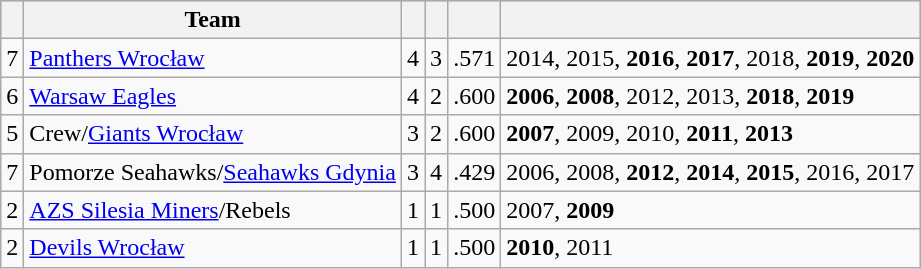<table class="wikitable sortable">
<tr style="text-align:center; background:silver;">
<th></th>
<th>Team</th>
<th></th>
<th></th>
<th></th>
<th></th>
</tr>
<tr>
<td style="text-align:center;">7</td>
<td><a href='#'>Panthers Wrocław</a></td>
<td style="text-align:center;">4</td>
<td style="text-align:center;">3</td>
<td style="text-align:right;">.571</td>
<td>2014, 2015, <strong>2016</strong>, <strong>2017</strong>, 2018, <strong>2019</strong>, <strong>2020</strong></td>
</tr>
<tr>
<td style="text-align:center;">6</td>
<td><a href='#'>Warsaw Eagles</a></td>
<td style="text-align:center;">4</td>
<td style="text-align:center;">2</td>
<td style="text-align:right;">.600</td>
<td><strong>2006</strong>, <strong>2008</strong>, 2012, 2013, <strong>2018</strong>, <strong>2019</strong></td>
</tr>
<tr>
<td style="text-align:center;">5</td>
<td>Crew/<a href='#'>Giants Wrocław</a></td>
<td style="text-align:center;">3</td>
<td style="text-align:center;">2</td>
<td style="text-align:right;">.600</td>
<td><strong>2007</strong>, 2009, 2010, <strong>2011</strong>, <strong>2013</strong></td>
</tr>
<tr>
<td style="text-align:center;">7</td>
<td>Pomorze Seahawks/<a href='#'>Seahawks Gdynia</a></td>
<td style="text-align:center;">3</td>
<td style="text-align:center;">4</td>
<td style="text-align:right;">.429</td>
<td>2006, 2008, <strong>2012</strong>, <strong>2014</strong>, <strong>2015</strong>, 2016, 2017</td>
</tr>
<tr>
<td style="text-align:center;">2</td>
<td><a href='#'>AZS Silesia Miners</a>/Rebels</td>
<td style="text-align:center;">1</td>
<td style="text-align:center;">1</td>
<td style="text-align:right;">.500</td>
<td>2007, <strong>2009</strong></td>
</tr>
<tr>
<td style="text-align:center;">2</td>
<td><a href='#'>Devils Wrocław</a></td>
<td style="text-align:center;">1</td>
<td style="text-align:center;">1</td>
<td style="text-align:right;">.500</td>
<td><strong>2010</strong>, 2011</td>
</tr>
</table>
